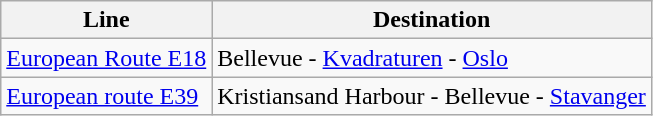<table class="wikitable sortable">
<tr>
<th>Line</th>
<th>Destination</th>
</tr>
<tr>
<td><a href='#'>European Route E18</a></td>
<td>Bellevue - <a href='#'>Kvadraturen</a> - <a href='#'>Oslo</a></td>
</tr>
<tr>
<td><a href='#'>European route E39</a></td>
<td>Kristiansand Harbour - Bellevue - <a href='#'>Stavanger</a></td>
</tr>
</table>
